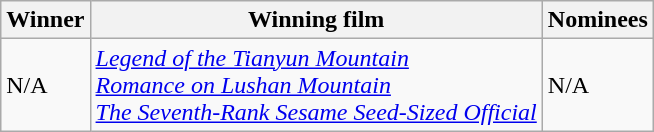<table class="wikitable">
<tr>
<th>Winner</th>
<th>Winning film</th>
<th>Nominees</th>
</tr>
<tr>
<td>N/A</td>
<td><em><a href='#'>Legend of the Tianyun Mountain</a></em><br><em><a href='#'>Romance on Lushan Mountain</a></em><br><em><a href='#'>The Seventh-Rank Sesame Seed-Sized Official</a></em></td>
<td>N/A</td>
</tr>
</table>
